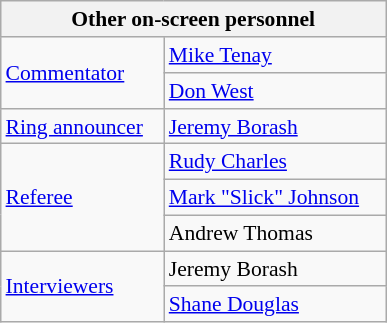<table align="right" class="wikitable" style="border:1px; font-size:90%; margin-left:1em;">
<tr>
<th colspan=2 width=250><strong>Other on-screen personnel</strong></th>
</tr>
<tr>
<td rowspan=2><a href='#'>Commentator</a></td>
<td><a href='#'>Mike Tenay</a></td>
</tr>
<tr>
<td><a href='#'>Don West</a></td>
</tr>
<tr>
<td rowspan=1><a href='#'>Ring announcer</a></td>
<td><a href='#'>Jeremy Borash</a></td>
</tr>
<tr>
<td rowspan=3><a href='#'>Referee</a></td>
<td><a href='#'>Rudy Charles</a></td>
</tr>
<tr>
<td><a href='#'>Mark "Slick" Johnson</a></td>
</tr>
<tr>
<td>Andrew Thomas</td>
</tr>
<tr>
<td rowspan=2><a href='#'>Interviewers</a></td>
<td>Jeremy Borash</td>
</tr>
<tr>
<td><a href='#'>Shane Douglas</a></td>
</tr>
</table>
